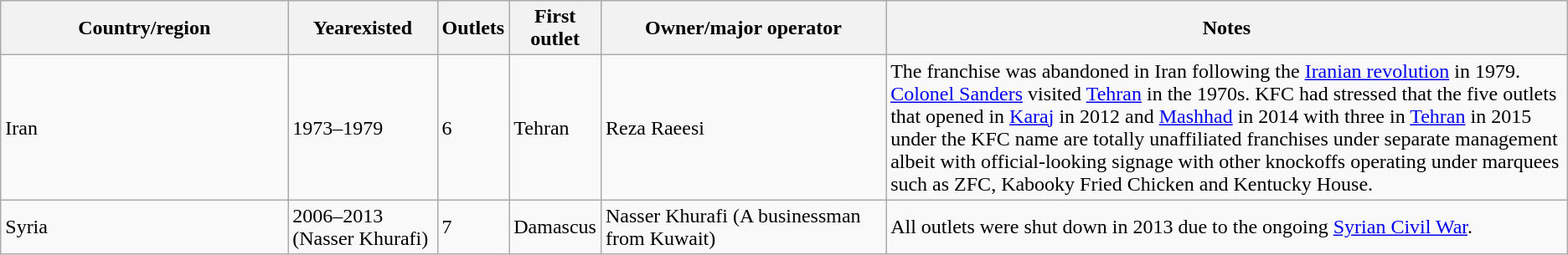<table class="wikitable sortable">
<tr>
<th style="width:20%">Country/region</th>
<th style="width:10%">Yearexisted</th>
<th>Outlets</th>
<th>First outlet</th>
<th style="width:20%">Owner/major operator</th>
<th style="width:50%">Notes</th>
</tr>
<tr>
<td>Iran</td>
<td>1973–1979</td>
<td>6</td>
<td>Tehran</td>
<td>Reza Raeesi</td>
<td>The franchise was abandoned in Iran following the <a href='#'>Iranian revolution</a> in 1979.<br><a href='#'>Colonel Sanders</a> visited <a href='#'>Tehran</a> in the 1970s.
 KFC had stressed that the five outlets that opened in <a href='#'>Karaj</a> in 2012 and <a href='#'>Mashhad</a> in 2014 with three in <a href='#'>Tehran</a> in 2015 under the KFC name are totally unaffiliated franchises under separate management albeit with official-looking signage with other knockoffs operating under marquees such as ZFC, Kabooky Fried Chicken and Kentucky House.</td>
</tr>
<tr>
<td>Syria</td>
<td>2006–2013 (Nasser Khurafi)</td>
<td>7</td>
<td>Damascus</td>
<td>Nasser Khurafi (A businessman from Kuwait)</td>
<td>All outlets were shut down in 2013 due to the ongoing <a href='#'>Syrian Civil War</a>.</td>
</tr>
</table>
